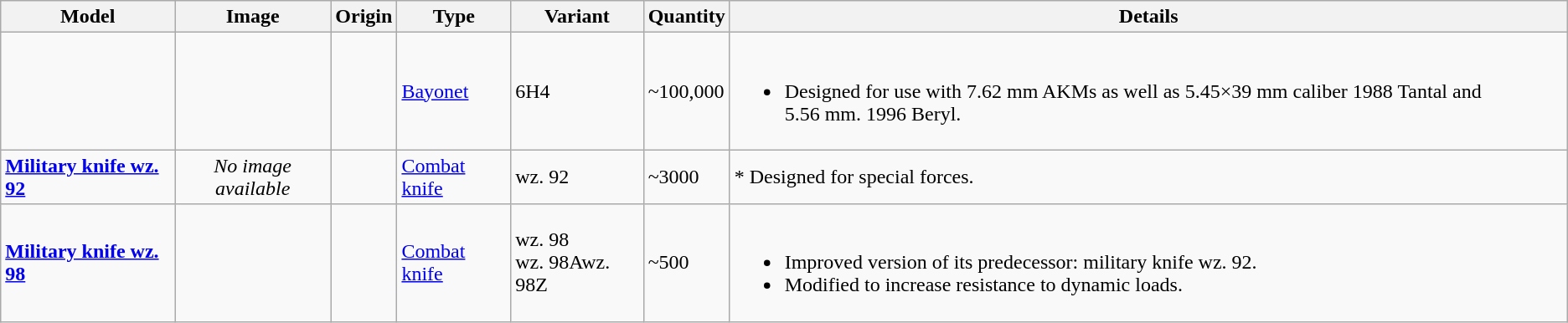<table class="wikitable">
<tr>
<th>Model</th>
<th>Image</th>
<th>Origin</th>
<th>Type</th>
<th>Variant</th>
<th>Quantity</th>
<th>Details</th>
</tr>
<tr>
<td><strong></strong></td>
<td></td>
<td><small></small> <small></small></td>
<td><a href='#'>Bayonet</a></td>
<td>6H4</td>
<td>~100,000</td>
<td><br><ul><li>Designed for use with 7.62 mm AKMs as well as 5.45×39 mm caliber 1988 Tantal and 5.56 mm. 1996 Beryl.</li></ul></td>
</tr>
<tr>
<td><strong><a href='#'>Military knife wz. 92</a></strong></td>
<td style="text-align: center;"><em>No image available</em></td>
<td><small></small></td>
<td><a href='#'>Combat knife</a></td>
<td>wz. 92</td>
<td>~3000</td>
<td>* Designed for special forces.</td>
</tr>
<tr>
<td><strong><a href='#'>Military knife wz. 98</a></strong></td>
<td></td>
<td><small></small></td>
<td><a href='#'>Combat knife</a></td>
<td>wz. 98<br>wz. 98Awz. 98Z</td>
<td>~500</td>
<td><br><ul><li>Improved version of its predecessor: military knife wz. 92.</li><li>Modified to increase resistance to dynamic loads.</li></ul></td>
</tr>
</table>
